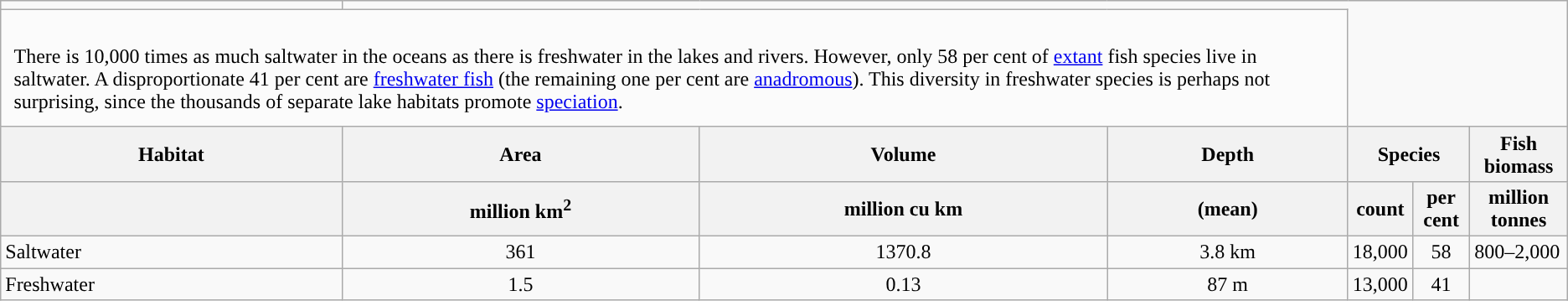<table class="wikitable">
<tr>
<td style="background:"></td>
</tr>
<tr>
<td colspan="4"  style="background:#fbfbfb; padding:10px;"><br>There is 10,000 times as much saltwater in the oceans as there is freshwater in the lakes and rivers. However, only 58 per cent of <a href='#'>extant</a> fish species live in saltwater. A disproportionate 41 per cent are <a href='#'>freshwater fish</a> (the remaining one per cent are <a href='#'>anadromous</a>). This diversity in freshwater species is perhaps not surprising, since the thousands of separate lake habitats promote <a href='#'>speciation</a>.</td>
</tr>
<tr>
<th>Habitat</th>
<th>Area</th>
<th>Volume</th>
<th>Depth</th>
<th colspan=2>Species</th>
<th>Fish biomass</th>
</tr>
<tr>
<th></th>
<th>million km<sup>2</sup></th>
<th>million cu km</th>
<th>(mean)</th>
<th>count</th>
<th>per cent</th>
<th>million tonnes</th>
</tr>
<tr>
<td>Saltwater</td>
<td align="center">361</td>
<td align="center">1370.8</td>
<td align="center">3.8 km</td>
<td align="center">18,000</td>
<td align="center">58</td>
<td>800–2,000</td>
</tr>
<tr>
<td>Freshwater</td>
<td align="center">1.5</td>
<td align="center">0.13</td>
<td align="center">87 m</td>
<td align="center">13,000</td>
<td align="center">41</td>
<td></td>
</tr>
</table>
